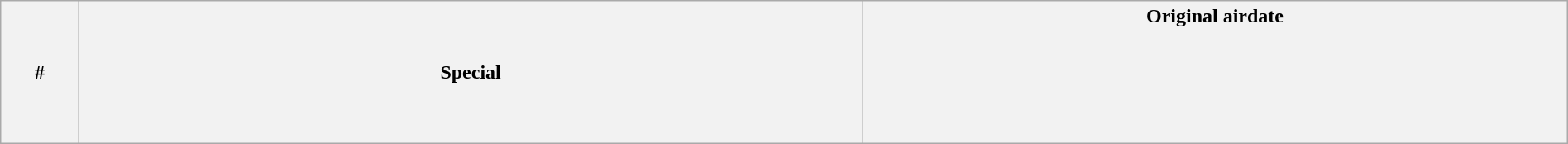<table class="wikitable" style="width:100%;">
<tr>
<th width="5%">#</th>
<th width="50%">Special</th>
<th width="45%">Original airdate<br><br><br><br><br><br></th>
</tr>
</table>
